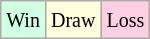<table class="wikitable">
<tr>
<td style="background-color: #d0ffe3;"><small>Win</small></td>
<td style="background-color: #ffffdd;"><small>Draw</small></td>
<td style="background-color: #ffd0e3;"><small>Loss</small></td>
</tr>
</table>
